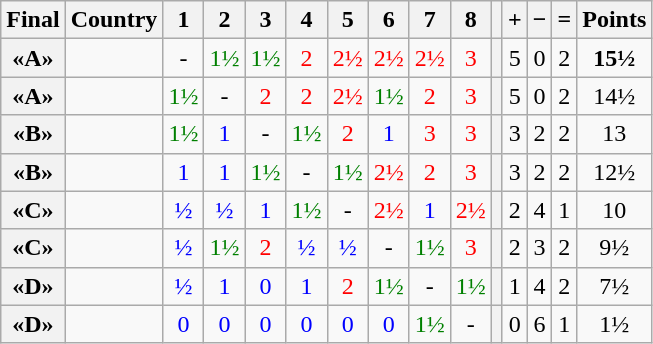<table class="wikitable" style="text-align:center">
<tr>
<th>Final</th>
<th>Country</th>
<th>1</th>
<th>2</th>
<th>3</th>
<th>4</th>
<th>5</th>
<th>6</th>
<th>7</th>
<th>8</th>
<th></th>
<th>+</th>
<th>−</th>
<th>=</th>
<th>Points</th>
</tr>
<tr>
<th>«A»</th>
<td style="text-align: left"></td>
<td>-</td>
<td style="color:green;">1½</td>
<td style="color:green;">1½</td>
<td style="color:red;">2</td>
<td style="color:red;">2½</td>
<td style="color:red;">2½</td>
<td style="color:red;">2½</td>
<td style="color:red;">3</td>
<th></th>
<td>5</td>
<td>0</td>
<td>2</td>
<td><strong>15½</strong></td>
</tr>
<tr>
<th>«A»</th>
<td style="text-align: left"></td>
<td style="color:green;">1½</td>
<td>-</td>
<td style="color:red;">2</td>
<td style="color:red;">2</td>
<td style="color:red;">2½</td>
<td style="color:green;">1½</td>
<td style="color:red;">2</td>
<td style="color:red;">3</td>
<th></th>
<td>5</td>
<td>0</td>
<td>2</td>
<td>14½</td>
</tr>
<tr>
<th>«B»</th>
<td style="text-align: left"></td>
<td style="color:green;">1½</td>
<td style="color:blue;">1</td>
<td>-</td>
<td style="color:green;">1½</td>
<td style="color:red;">2</td>
<td style="color:blue;">1</td>
<td style="color:red;">3</td>
<td style="color:red;">3</td>
<th></th>
<td>3</td>
<td>2</td>
<td>2</td>
<td>13</td>
</tr>
<tr>
<th>«B»</th>
<td style="text-align: left"></td>
<td style="color:blue;">1</td>
<td style="color:blue;">1</td>
<td style="color:green;">1½</td>
<td>-</td>
<td style="color:green;">1½</td>
<td style="color:red;">2½</td>
<td style="color:red;">2</td>
<td style="color:red;">3</td>
<th></th>
<td>3</td>
<td>2</td>
<td>2</td>
<td>12½</td>
</tr>
<tr>
<th>«C»</th>
<td style="text-align: left"></td>
<td style="color:blue;">½</td>
<td style="color:blue;">½</td>
<td style="color:blue;">1</td>
<td style="color:green;">1½</td>
<td>-</td>
<td style="color:red;">2½</td>
<td style="color:blue;">1</td>
<td style="color:red;">2½</td>
<th></th>
<td>2</td>
<td>4</td>
<td>1</td>
<td>10</td>
</tr>
<tr>
<th>«C»</th>
<td style="text-align: left"></td>
<td style="color:blue;">½</td>
<td style="color:green;">1½</td>
<td style="color:red;">2</td>
<td style="color:blue;">½</td>
<td style="color:blue;">½</td>
<td>-</td>
<td style="color:green;">1½</td>
<td style="color:red;">3</td>
<th></th>
<td>2</td>
<td>3</td>
<td>2</td>
<td>9½</td>
</tr>
<tr>
<th>«D»</th>
<td style="text-align: left"></td>
<td style="color:blue;">½</td>
<td style="color:blue;">1</td>
<td style="color:blue;">0</td>
<td style="color:blue;">1</td>
<td style="color:red;">2</td>
<td style="color:green;">1½</td>
<td>-</td>
<td style="color:green;">1½</td>
<th></th>
<td>1</td>
<td>4</td>
<td>2</td>
<td>7½</td>
</tr>
<tr>
<th>«D»</th>
<td style="text-align: left"></td>
<td style="color:blue;">0</td>
<td style="color:blue;">0</td>
<td style="color:blue;">0</td>
<td style="color:blue;">0</td>
<td style="color:blue;">0</td>
<td style="color:blue;">0</td>
<td style="color:green;">1½</td>
<td>-</td>
<th></th>
<td>0</td>
<td>6</td>
<td>1</td>
<td>1½</td>
</tr>
</table>
